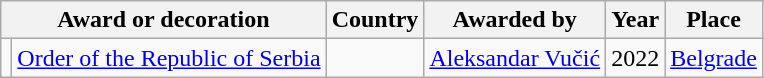<table class="wikitable" style="text-align:left;">
<tr>
<th colspan=2>Award or decoration</th>
<th>Country</th>
<th>Awarded by</th>
<th>Year</th>
<th>Place</th>
</tr>
<tr>
<td></td>
<td><a href='#'>Order of the Republic of Serbia</a></td>
<td></td>
<td><a href='#'>Aleksandar Vučić</a></td>
<td>2022</td>
<td><a href='#'>Belgrade</a></td>
</tr>
</table>
